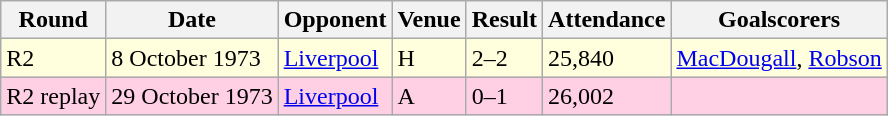<table class="wikitable">
<tr>
<th>Round</th>
<th>Date</th>
<th>Opponent</th>
<th>Venue</th>
<th>Result</th>
<th>Attendance</th>
<th>Goalscorers</th>
</tr>
<tr style="background-color: #ffffdd;">
<td>R2</td>
<td>8 October 1973</td>
<td><a href='#'>Liverpool</a></td>
<td>H</td>
<td>2–2</td>
<td>25,840</td>
<td><a href='#'>MacDougall</a>, <a href='#'>Robson</a></td>
</tr>
<tr style="background-color: #ffd0e3;">
<td>R2 replay</td>
<td>29 October 1973</td>
<td><a href='#'>Liverpool</a></td>
<td>A</td>
<td>0–1</td>
<td>26,002</td>
<td></td>
</tr>
</table>
